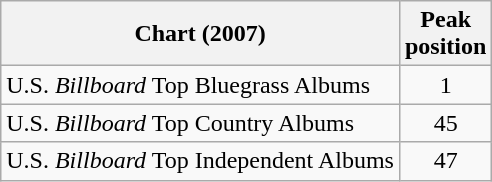<table class="wikitable">
<tr>
<th>Chart (2007)</th>
<th>Peak<br>position</th>
</tr>
<tr>
<td>U.S. <em>Billboard</em> Top Bluegrass Albums</td>
<td align="center">1</td>
</tr>
<tr>
<td>U.S. <em>Billboard</em> Top Country Albums</td>
<td align="center">45</td>
</tr>
<tr>
<td>U.S. <em>Billboard</em> Top Independent Albums</td>
<td align="center">47</td>
</tr>
</table>
